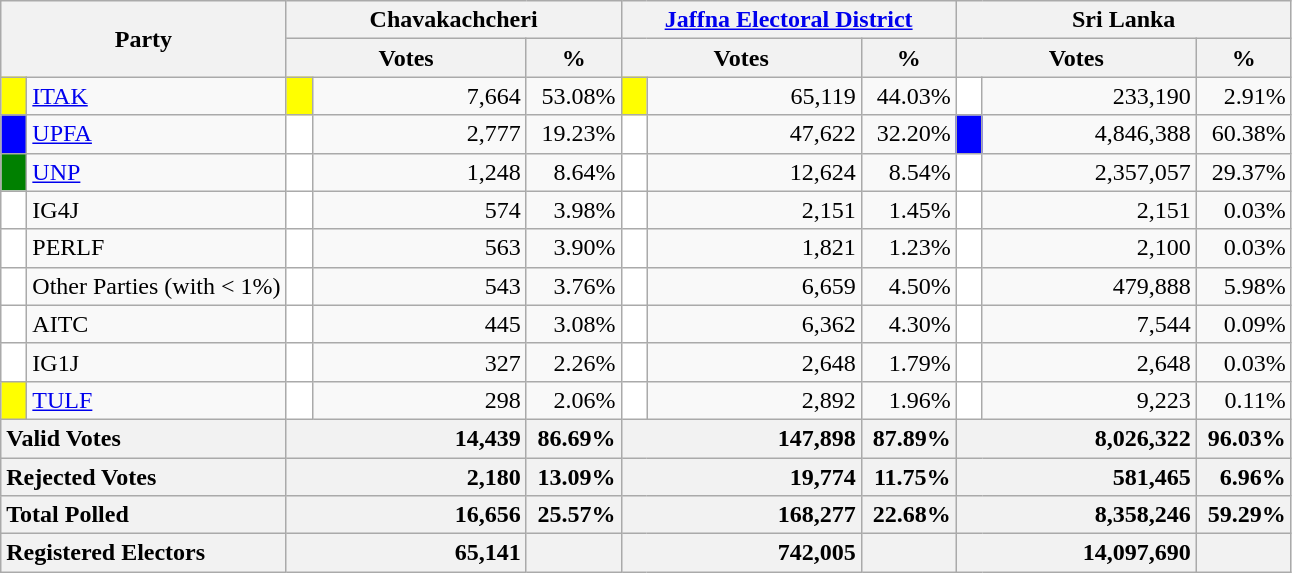<table class="wikitable">
<tr>
<th colspan="2" width="144px"rowspan="2">Party</th>
<th colspan="3" width="216px">Chavakachcheri</th>
<th colspan="3" width="216px"><a href='#'>Jaffna Electoral District</a></th>
<th colspan="3" width="216px">Sri Lanka</th>
</tr>
<tr>
<th colspan="2" width="144px">Votes</th>
<th>%</th>
<th colspan="2" width="144px">Votes</th>
<th>%</th>
<th colspan="2" width="144px">Votes</th>
<th>%</th>
</tr>
<tr>
<td style="background-color:yellow;" width="10px"></td>
<td style="text-align:left;"><a href='#'>ITAK</a></td>
<td style="background-color:yellow;" width="10px"></td>
<td style="text-align:right;">7,664</td>
<td style="text-align:right;">53.08%</td>
<td style="background-color:yellow;" width="10px"></td>
<td style="text-align:right;">65,119</td>
<td style="text-align:right;">44.03%</td>
<td style="background-color:white;" width="10px"></td>
<td style="text-align:right;">233,190</td>
<td style="text-align:right;">2.91%</td>
</tr>
<tr>
<td style="background-color:blue;" width="10px"></td>
<td style="text-align:left;"><a href='#'>UPFA</a></td>
<td style="background-color:white;" width="10px"></td>
<td style="text-align:right;">2,777</td>
<td style="text-align:right;">19.23%</td>
<td style="background-color:white;" width="10px"></td>
<td style="text-align:right;">47,622</td>
<td style="text-align:right;">32.20%</td>
<td style="background-color:blue;" width="10px"></td>
<td style="text-align:right;">4,846,388</td>
<td style="text-align:right;">60.38%</td>
</tr>
<tr>
<td style="background-color:green;" width="10px"></td>
<td style="text-align:left;"><a href='#'>UNP</a></td>
<td style="background-color:white;" width="10px"></td>
<td style="text-align:right;">1,248</td>
<td style="text-align:right;">8.64%</td>
<td style="background-color:white;" width="10px"></td>
<td style="text-align:right;">12,624</td>
<td style="text-align:right;">8.54%</td>
<td style="background-color:white;" width="10px"></td>
<td style="text-align:right;">2,357,057</td>
<td style="text-align:right;">29.37%</td>
</tr>
<tr>
<td style="background-color:white;" width="10px"></td>
<td style="text-align:left;">IG4J</td>
<td style="background-color:white;" width="10px"></td>
<td style="text-align:right;">574</td>
<td style="text-align:right;">3.98%</td>
<td style="background-color:white;" width="10px"></td>
<td style="text-align:right;">2,151</td>
<td style="text-align:right;">1.45%</td>
<td style="background-color:white;" width="10px"></td>
<td style="text-align:right;">2,151</td>
<td style="text-align:right;">0.03%</td>
</tr>
<tr>
<td style="background-color:white;" width="10px"></td>
<td style="text-align:left;">PERLF</td>
<td style="background-color:white;" width="10px"></td>
<td style="text-align:right;">563</td>
<td style="text-align:right;">3.90%</td>
<td style="background-color:white;" width="10px"></td>
<td style="text-align:right;">1,821</td>
<td style="text-align:right;">1.23%</td>
<td style="background-color:white;" width="10px"></td>
<td style="text-align:right;">2,100</td>
<td style="text-align:right;">0.03%</td>
</tr>
<tr>
<td style="background-color:white;" width="10px"></td>
<td style="text-align:left;">Other Parties (with < 1%)</td>
<td style="background-color:white;" width="10px"></td>
<td style="text-align:right;">543</td>
<td style="text-align:right;">3.76%</td>
<td style="background-color:white;" width="10px"></td>
<td style="text-align:right;">6,659</td>
<td style="text-align:right;">4.50%</td>
<td style="background-color:white;" width="10px"></td>
<td style="text-align:right;">479,888</td>
<td style="text-align:right;">5.98%</td>
</tr>
<tr>
<td style="background-color:white;" width="10px"></td>
<td style="text-align:left;">AITC</td>
<td style="background-color:white;" width="10px"></td>
<td style="text-align:right;">445</td>
<td style="text-align:right;">3.08%</td>
<td style="background-color:white;" width="10px"></td>
<td style="text-align:right;">6,362</td>
<td style="text-align:right;">4.30%</td>
<td style="background-color:white;" width="10px"></td>
<td style="text-align:right;">7,544</td>
<td style="text-align:right;">0.09%</td>
</tr>
<tr>
<td style="background-color:white;" width="10px"></td>
<td style="text-align:left;">IG1J</td>
<td style="background-color:white;" width="10px"></td>
<td style="text-align:right;">327</td>
<td style="text-align:right;">2.26%</td>
<td style="background-color:white;" width="10px"></td>
<td style="text-align:right;">2,648</td>
<td style="text-align:right;">1.79%</td>
<td style="background-color:white;" width="10px"></td>
<td style="text-align:right;">2,648</td>
<td style="text-align:right;">0.03%</td>
</tr>
<tr>
<td style="background-color:yellow;" width="10px"></td>
<td style="text-align:left;"><a href='#'>TULF</a></td>
<td style="background-color:white;" width="10px"></td>
<td style="text-align:right;">298</td>
<td style="text-align:right;">2.06%</td>
<td style="background-color:white;" width="10px"></td>
<td style="text-align:right;">2,892</td>
<td style="text-align:right;">1.96%</td>
<td style="background-color:white;" width="10px"></td>
<td style="text-align:right;">9,223</td>
<td style="text-align:right;">0.11%</td>
</tr>
<tr>
<th colspan="2" width="144px"style="text-align:left;">Valid Votes</th>
<th style="text-align:right;"colspan="2" width="144px">14,439</th>
<th style="text-align:right;">86.69%</th>
<th style="text-align:right;"colspan="2" width="144px">147,898</th>
<th style="text-align:right;">87.89%</th>
<th style="text-align:right;"colspan="2" width="144px">8,026,322</th>
<th style="text-align:right;">96.03%</th>
</tr>
<tr>
<th colspan="2" width="144px"style="text-align:left;">Rejected Votes</th>
<th style="text-align:right;"colspan="2" width="144px">2,180</th>
<th style="text-align:right;">13.09%</th>
<th style="text-align:right;"colspan="2" width="144px">19,774</th>
<th style="text-align:right;">11.75%</th>
<th style="text-align:right;"colspan="2" width="144px">581,465</th>
<th style="text-align:right;">6.96%</th>
</tr>
<tr>
<th colspan="2" width="144px"style="text-align:left;">Total Polled</th>
<th style="text-align:right;"colspan="2" width="144px">16,656</th>
<th style="text-align:right;">25.57%</th>
<th style="text-align:right;"colspan="2" width="144px">168,277</th>
<th style="text-align:right;">22.68%</th>
<th style="text-align:right;"colspan="2" width="144px">8,358,246</th>
<th style="text-align:right;">59.29%</th>
</tr>
<tr>
<th colspan="2" width="144px"style="text-align:left;">Registered Electors</th>
<th style="text-align:right;"colspan="2" width="144px">65,141</th>
<th></th>
<th style="text-align:right;"colspan="2" width="144px">742,005</th>
<th></th>
<th style="text-align:right;"colspan="2" width="144px">14,097,690</th>
<th></th>
</tr>
</table>
